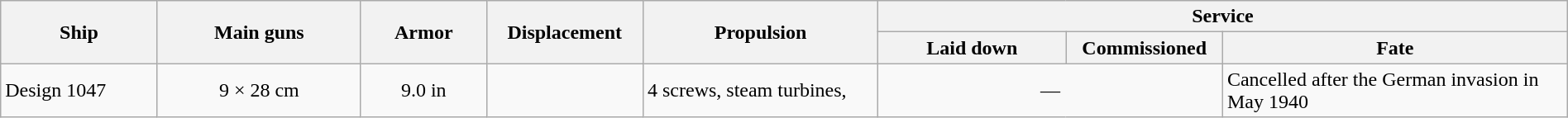<table class="wikitable" style="width: 100%;">
<tr valign="center" |- valign="center">
<th width="10%" align="center" rowspan="2">Ship</th>
<th width="13%" align="center" rowspan="2">Main guns</th>
<th width="8%" align="center" rowspan="2">Armor</th>
<th width="10%" align="center" rowspan="2">Displacement</th>
<th width="15%" align="center" rowspan="2">Propulsion</th>
<th width="30%" align="center" colspan="3">Service</th>
</tr>
<tr valign="top">
<th width="12%" align="center">Laid down</th>
<th width="10%" align="center">Commissioned</th>
<th width="30%" align="center">Fate</th>
</tr>
<tr valign="center">
<td align="left">Design 1047</td>
<td align="center">9 × 28 cm</td>
<td align="center">9.0 in</td>
<td align="center"></td>
<td align="left">4 screws, steam turbines, </td>
<td colspan="2" align="center">—</td>
<td align="left">Cancelled after the German invasion in May 1940</td>
</tr>
</table>
